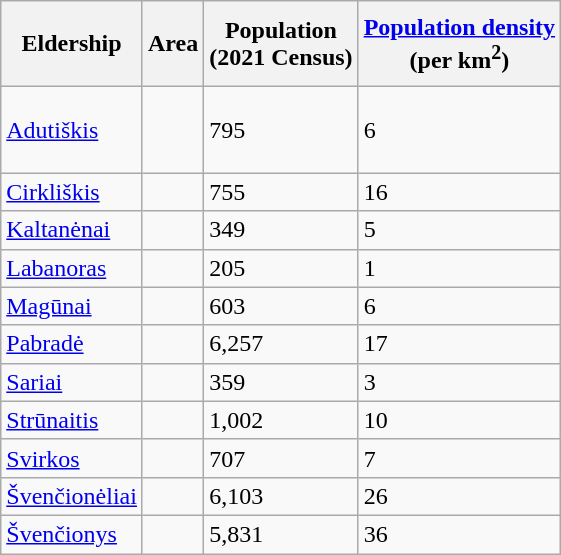<table class="sortable wikitable" style="text-align: left; margin: 0 0 0 0;">
<tr>
<th height="50px" scope="col">Eldership</th>
<th scope="col">Area</th>
<th scope="col"><strong>Population <br>(2021 Census)</strong></th>
<th><a href='#'>Population density</a><br>(per km<sup>2</sup>)</th>
</tr>
<tr>
<td height="50px" scope="row"><a href='#'>Adutiškis</a></td>
<td></td>
<td>795</td>
<td>6</td>
</tr>
<tr>
<td><a href='#'>Cirkliškis</a></td>
<td></td>
<td>755</td>
<td>16</td>
</tr>
<tr>
<td><a href='#'>Kaltanėnai</a></td>
<td></td>
<td>349</td>
<td>5</td>
</tr>
<tr>
<td><a href='#'>Labanoras</a></td>
<td></td>
<td>205</td>
<td>1</td>
</tr>
<tr>
<td><a href='#'>Magūnai</a></td>
<td></td>
<td>603</td>
<td>6</td>
</tr>
<tr>
<td><a href='#'>Pabradė</a></td>
<td></td>
<td>6,257</td>
<td>17</td>
</tr>
<tr>
<td><a href='#'>Sariai</a></td>
<td></td>
<td>359</td>
<td>3</td>
</tr>
<tr>
<td><a href='#'>Strūnaitis</a></td>
<td></td>
<td>1,002</td>
<td>10</td>
</tr>
<tr>
<td><a href='#'>Svirkos</a></td>
<td></td>
<td>707</td>
<td>7</td>
</tr>
<tr>
<td><a href='#'>Švenčionėliai</a></td>
<td></td>
<td>6,103</td>
<td>26</td>
</tr>
<tr>
<td><a href='#'>Švenčionys</a></td>
<td></td>
<td>5,831</td>
<td>36</td>
</tr>
</table>
